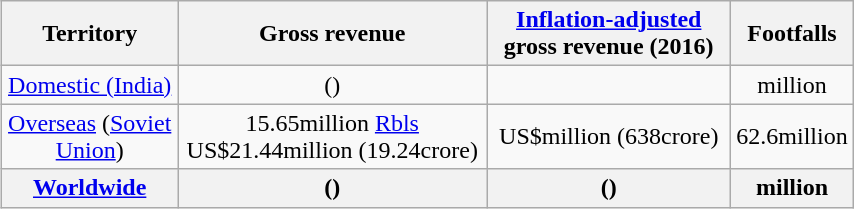<table class="wikitable"  style="float:right; width:45%; text-align:center;">
<tr>
<th>Territory</th>
<th>Gross revenue</th>
<th><a href='#'>Inflation-adjusted</a> gross revenue (2016)</th>
<th>Footfalls</th>
</tr>
<tr>
<td><a href='#'>Domestic (India)</a></td>
<td> ()</td>
<td><a href='#'></a></td>
<td>million</td>
</tr>
<tr>
<td><a href='#'>Overseas</a> (<a href='#'>Soviet Union</a>)</td>
<td>15.65million <a href='#'>Rbls</a>  US$21.44million (19.24crore)</td>
<td>US$million (638crore)</td>
<td>62.6million</td>
</tr>
<tr>
<th><a href='#'>Worldwide</a></th>
<th> ()</th>
<th><a href='#'></a> ()</th>
<th>million</th>
</tr>
</table>
